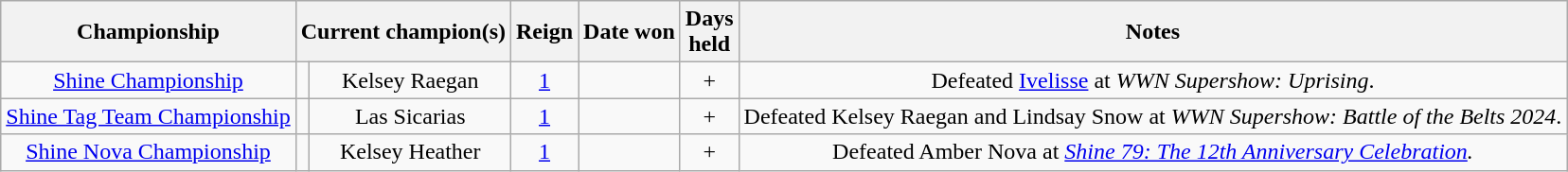<table class="wikitable" style="text-align: center">
<tr>
<th>Championship</th>
<th colspan=2>Current champion(s)</th>
<th>Reign</th>
<th>Date won</th>
<th>Days<br>held</th>
<th>Notes</th>
</tr>
<tr>
<td align=center><a href='#'>Shine Championship</a></td>
<td align=center></td>
<td align=center>Kelsey Raegan</td>
<td align=center><a href='#'>1</a></td>
<td align=center></td>
<td align=center>+</td>
<td align=center>Defeated <a href='#'>Ivelisse</a> at <em>WWN Supershow: Uprising</em>.</td>
</tr>
<tr>
<td align=center><a href='#'>Shine Tag Team Championship</a></td>
<td align=center></td>
<td align=center>Las Sicarias<br></td>
<td align=center><a href='#'>1<br></a></td>
<td align=center></td>
<td align=center>+</td>
<td align=center>Defeated Kelsey Raegan and Lindsay Snow at <em>WWN Supershow: Battle of the Belts 2024</em>.</td>
</tr>
<tr>
<td align=center><a href='#'>Shine Nova Championship</a></td>
<td align=center></td>
<td align=center>Kelsey Heather</td>
<td align=center><a href='#'>1</a></td>
<td align=center></td>
<td align=center>+</td>
<td align=center>Defeated Amber Nova at <em><a href='#'>Shine 79: The 12th Anniversary Celebration</a>.</td>
</tr>
</table>
